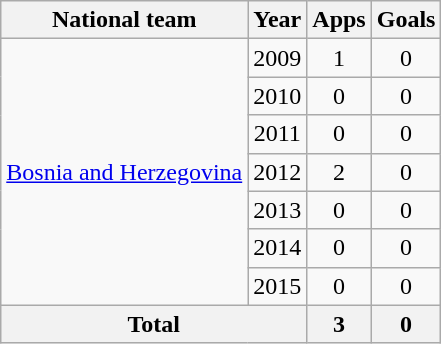<table class="wikitable" style="text-align:center">
<tr>
<th>National team</th>
<th>Year</th>
<th>Apps</th>
<th>Goals</th>
</tr>
<tr>
<td rowspan="7"><a href='#'>Bosnia and Herzegovina</a></td>
<td>2009</td>
<td>1</td>
<td>0</td>
</tr>
<tr>
<td>2010</td>
<td>0</td>
<td>0</td>
</tr>
<tr>
<td>2011</td>
<td>0</td>
<td>0</td>
</tr>
<tr>
<td>2012</td>
<td>2</td>
<td>0</td>
</tr>
<tr>
<td>2013</td>
<td>0</td>
<td>0</td>
</tr>
<tr>
<td>2014</td>
<td>0</td>
<td>0</td>
</tr>
<tr>
<td>2015</td>
<td>0</td>
<td>0</td>
</tr>
<tr>
<th colspan="2">Total</th>
<th>3</th>
<th>0</th>
</tr>
</table>
